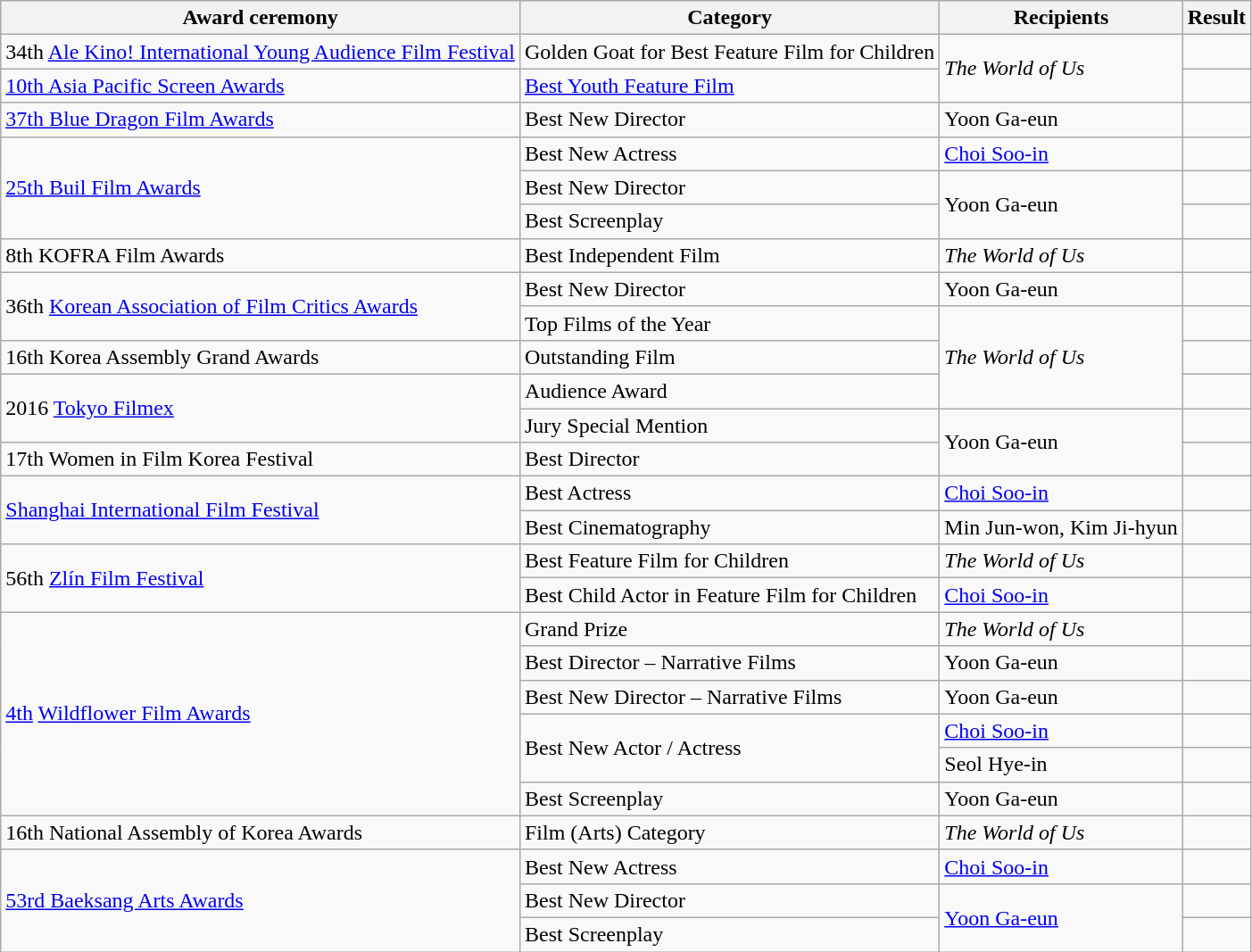<table class="wikitable sortable">
<tr>
<th>Award ceremony</th>
<th>Category</th>
<th>Recipients</th>
<th>Result</th>
</tr>
<tr>
<td>34th <a href='#'>Ale Kino! International Young Audience Film Festival</a></td>
<td>Golden Goat for Best Feature Film for Children</td>
<td rowspan=2><em>The World of Us</em></td>
<td></td>
</tr>
<tr>
<td><a href='#'>10th Asia Pacific Screen Awards</a></td>
<td><a href='#'>Best Youth Feature Film</a></td>
<td></td>
</tr>
<tr>
<td><a href='#'>37th Blue Dragon Film Awards</a></td>
<td>Best New Director</td>
<td>Yoon Ga-eun</td>
<td></td>
</tr>
<tr>
<td rowspan="3"><a href='#'>25th Buil Film Awards</a></td>
<td>Best New Actress</td>
<td><a href='#'>Choi Soo-in</a></td>
<td></td>
</tr>
<tr>
<td>Best New Director</td>
<td rowspan=2>Yoon Ga-eun</td>
<td></td>
</tr>
<tr>
<td>Best Screenplay</td>
<td></td>
</tr>
<tr>
<td>8th KOFRA Film Awards</td>
<td>Best Independent Film</td>
<td><em>The World of Us</em></td>
<td></td>
</tr>
<tr>
<td rowspan="2">36th <a href='#'>Korean Association of Film Critics Awards</a></td>
<td>Best New Director</td>
<td>Yoon Ga-eun</td>
<td></td>
</tr>
<tr>
<td>Top Films of the Year</td>
<td rowspan=3><em>The World of Us</em></td>
<td></td>
</tr>
<tr>
<td>16th Korea Assembly Grand Awards</td>
<td>Outstanding Film</td>
<td></td>
</tr>
<tr>
<td rowspan="2">2016 <a href='#'>Tokyo Filmex</a></td>
<td>Audience Award</td>
<td></td>
</tr>
<tr>
<td>Jury Special Mention</td>
<td rowspan=2>Yoon Ga-eun</td>
<td></td>
</tr>
<tr>
<td>17th Women in Film Korea Festival</td>
<td>Best Director</td>
<td></td>
</tr>
<tr>
<td rowspan="2"><a href='#'>Shanghai International Film Festival</a></td>
<td>Best Actress</td>
<td><a href='#'>Choi Soo-in</a></td>
<td></td>
</tr>
<tr>
<td>Best Cinematography</td>
<td>Min Jun-won, Kim Ji-hyun</td>
<td></td>
</tr>
<tr>
<td rowspan="2">56th <a href='#'>Zlín Film Festival</a></td>
<td>Best Feature Film for Children</td>
<td><em>The World of Us</em></td>
<td></td>
</tr>
<tr>
<td>Best Child Actor in Feature Film for Children</td>
<td><a href='#'>Choi Soo-in</a></td>
<td></td>
</tr>
<tr>
<td rowspan="6"><a href='#'>4th</a> <a href='#'>Wildflower Film Awards</a></td>
<td>Grand Prize</td>
<td><em>The World of Us</em></td>
<td></td>
</tr>
<tr>
<td>Best Director – Narrative Films</td>
<td>Yoon Ga-eun</td>
<td></td>
</tr>
<tr>
<td>Best New Director – Narrative Films</td>
<td>Yoon Ga-eun</td>
<td></td>
</tr>
<tr>
<td rowspan="2">Best New Actor / Actress</td>
<td><a href='#'>Choi Soo-in</a></td>
<td></td>
</tr>
<tr>
<td>Seol Hye-in</td>
<td></td>
</tr>
<tr>
<td>Best Screenplay</td>
<td>Yoon Ga-eun</td>
<td></td>
</tr>
<tr>
<td>16th National Assembly of Korea Awards</td>
<td>Film (Arts) Category</td>
<td><em>The World of Us</em></td>
<td></td>
</tr>
<tr>
<td rowspan=3><a href='#'>53rd Baeksang Arts Awards</a></td>
<td>Best New Actress</td>
<td><a href='#'>Choi Soo-in</a></td>
<td></td>
</tr>
<tr>
<td>Best New Director</td>
<td rowspan=2><a href='#'>Yoon Ga-eun</a></td>
<td></td>
</tr>
<tr>
<td>Best Screenplay</td>
<td></td>
</tr>
</table>
